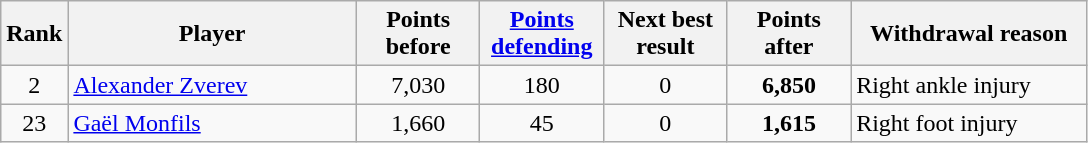<table class="wikitable sortable">
<tr>
<th style="width:30px;">Rank</th>
<th style="width:185px;">Player</th>
<th style="width:75px;">Points before</th>
<th style="width:75px;"><a href='#'>Points defending</a></th>
<th style="width:75px;">Next best result</th>
<th style="width:75px;">Points after</th>
<th style="width:150px;">Withdrawal reason</th>
</tr>
<tr>
<td style="text-align:center;">2</td>
<td> <a href='#'>Alexander Zverev</a></td>
<td style="text-align:center;">7,030</td>
<td style="text-align:center;">180</td>
<td style="text-align:center;">0</td>
<td style="text-align:center;"><strong>6,850</strong></td>
<td>Right ankle injury</td>
</tr>
<tr>
<td style="text-align:center;">23</td>
<td> <a href='#'>Gaël Monfils</a></td>
<td style="text-align:center;">1,660</td>
<td style="text-align:center;">45</td>
<td style="text-align:center;">0</td>
<td style="text-align:center;"><strong>1,615</strong></td>
<td>Right foot injury</td>
</tr>
</table>
